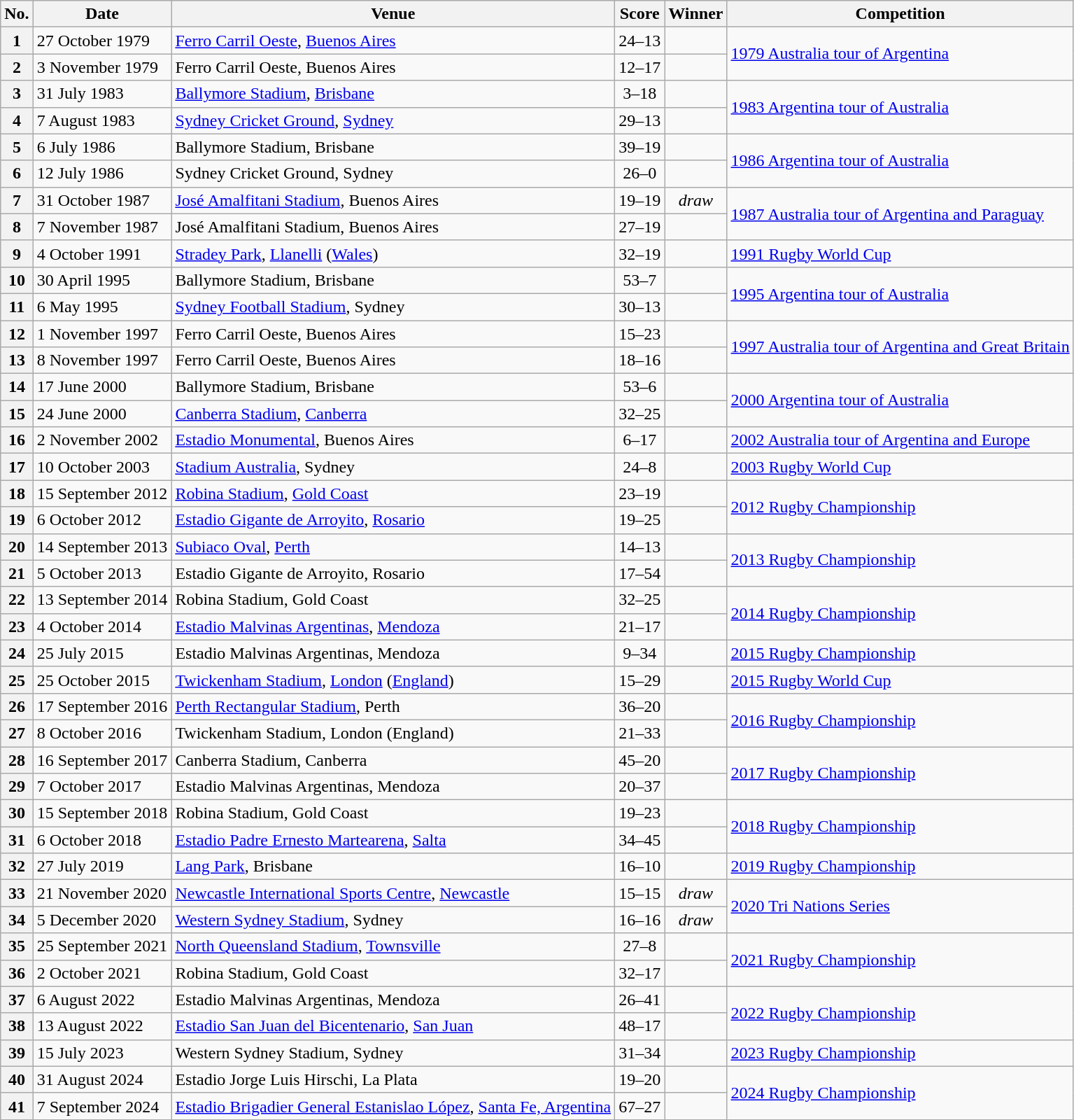<table class="wikitable">
<tr>
<th>No.</th>
<th>Date</th>
<th>Venue</th>
<th>Score</th>
<th>Winner</th>
<th>Competition</th>
</tr>
<tr>
<th>1</th>
<td>27 October 1979</td>
<td><a href='#'>Ferro Carril Oeste</a>, <a href='#'>Buenos Aires</a></td>
<td align=center>24–13</td>
<td></td>
<td rowspan=2><a href='#'>1979 Australia tour of Argentina</a></td>
</tr>
<tr>
<th>2</th>
<td>3 November 1979</td>
<td>Ferro Carril Oeste, Buenos Aires</td>
<td align=center>12–17</td>
<td></td>
</tr>
<tr>
<th>3</th>
<td>31 July 1983</td>
<td><a href='#'>Ballymore Stadium</a>, <a href='#'>Brisbane</a></td>
<td align=center>3–18</td>
<td></td>
<td rowspan=2><a href='#'>1983 Argentina tour of Australia</a></td>
</tr>
<tr>
<th>4</th>
<td>7 August 1983</td>
<td><a href='#'>Sydney Cricket Ground</a>, <a href='#'>Sydney</a></td>
<td align=center>29–13</td>
<td></td>
</tr>
<tr>
<th>5</th>
<td>6 July 1986</td>
<td>Ballymore Stadium, Brisbane</td>
<td align=center>39–19</td>
<td></td>
<td rowspan=2><a href='#'>1986 Argentina tour of Australia</a></td>
</tr>
<tr>
<th>6</th>
<td>12 July 1986</td>
<td>Sydney Cricket Ground, Sydney</td>
<td align=center>26–0</td>
<td></td>
</tr>
<tr>
<th>7</th>
<td>31 October 1987</td>
<td><a href='#'>José Amalfitani Stadium</a>, Buenos Aires</td>
<td align=center>19–19</td>
<td align=center><em>draw</em></td>
<td rowspan=2><a href='#'>1987 Australia tour of Argentina and Paraguay</a></td>
</tr>
<tr>
<th>8</th>
<td>7 November 1987</td>
<td>José Amalfitani Stadium, Buenos Aires</td>
<td align=center>27–19</td>
<td></td>
</tr>
<tr>
<th>9</th>
<td>4 October 1991</td>
<td><a href='#'>Stradey Park</a>, <a href='#'>Llanelli</a> (<a href='#'>Wales</a>)</td>
<td align=center>32–19</td>
<td></td>
<td><a href='#'>1991 Rugby World Cup</a></td>
</tr>
<tr>
<th>10</th>
<td>30 April 1995</td>
<td>Ballymore Stadium, Brisbane</td>
<td align=center>53–7</td>
<td></td>
<td rowspan=2><a href='#'>1995 Argentina tour of Australia</a></td>
</tr>
<tr>
<th>11</th>
<td>6 May 1995</td>
<td><a href='#'>Sydney Football Stadium</a>, Sydney</td>
<td align=center>30–13</td>
<td></td>
</tr>
<tr>
<th>12</th>
<td>1 November 1997</td>
<td>Ferro Carril Oeste, Buenos Aires</td>
<td align=center>15–23</td>
<td></td>
<td rowspan=2><a href='#'>1997 Australia tour of Argentina and Great Britain</a></td>
</tr>
<tr>
<th>13</th>
<td>8 November 1997</td>
<td>Ferro Carril Oeste, Buenos Aires</td>
<td align=center>18–16</td>
<td></td>
</tr>
<tr>
<th>14</th>
<td>17 June 2000</td>
<td>Ballymore Stadium, Brisbane</td>
<td align=center>53–6</td>
<td></td>
<td rowspan=2><a href='#'>2000 Argentina tour of Australia</a></td>
</tr>
<tr>
<th>15</th>
<td>24 June 2000</td>
<td><a href='#'>Canberra Stadium</a>, <a href='#'>Canberra</a></td>
<td align=center>32–25</td>
<td></td>
</tr>
<tr>
<th>16</th>
<td>2 November 2002</td>
<td><a href='#'>Estadio Monumental</a>, Buenos Aires</td>
<td align=center>6–17</td>
<td></td>
<td><a href='#'>2002 Australia tour of Argentina and Europe</a></td>
</tr>
<tr>
<th>17</th>
<td>10 October 2003</td>
<td><a href='#'>Stadium Australia</a>, Sydney</td>
<td align=center>24–8</td>
<td></td>
<td><a href='#'>2003 Rugby World Cup</a></td>
</tr>
<tr>
<th>18</th>
<td>15 September 2012</td>
<td><a href='#'>Robina Stadium</a>, <a href='#'>Gold Coast</a></td>
<td align=center>23–19</td>
<td></td>
<td rowspan="2"><a href='#'>2012 Rugby Championship</a></td>
</tr>
<tr>
<th>19</th>
<td>6 October 2012</td>
<td><a href='#'>Estadio Gigante de Arroyito</a>, <a href='#'>Rosario</a></td>
<td align=center>19–25</td>
<td></td>
</tr>
<tr>
<th>20</th>
<td>14 September 2013</td>
<td><a href='#'>Subiaco Oval</a>,  <a href='#'>Perth</a></td>
<td align=center>14–13</td>
<td></td>
<td rowspan="2"><a href='#'>2013 Rugby Championship</a></td>
</tr>
<tr>
<th>21</th>
<td>5 October 2013</td>
<td>Estadio Gigante de Arroyito, Rosario</td>
<td align=center>17–54</td>
<td></td>
</tr>
<tr>
<th>22</th>
<td>13 September 2014</td>
<td>Robina Stadium, Gold Coast</td>
<td align=center>32–25</td>
<td></td>
<td rowspan="2"><a href='#'>2014 Rugby Championship</a></td>
</tr>
<tr>
<th>23</th>
<td>4 October 2014</td>
<td><a href='#'>Estadio Malvinas Argentinas</a>, <a href='#'>Mendoza</a></td>
<td align=center>21–17</td>
<td></td>
</tr>
<tr>
<th>24</th>
<td>25 July 2015</td>
<td>Estadio Malvinas Argentinas, Mendoza</td>
<td align=center>9–34</td>
<td></td>
<td><a href='#'>2015 Rugby Championship</a></td>
</tr>
<tr>
<th>25</th>
<td>25 October 2015</td>
<td><a href='#'>Twickenham Stadium</a>, <a href='#'>London</a> (<a href='#'>England</a>)</td>
<td align=center>15–29</td>
<td></td>
<td><a href='#'>2015 Rugby World Cup</a></td>
</tr>
<tr>
<th>26</th>
<td>17 September 2016</td>
<td><a href='#'>Perth Rectangular Stadium</a>, Perth</td>
<td align=center>36–20</td>
<td></td>
<td rowspan="2"><a href='#'>2016 Rugby Championship</a></td>
</tr>
<tr>
<th>27</th>
<td>8 October 2016</td>
<td>Twickenham Stadium, London (England)</td>
<td align=center>21–33</td>
<td></td>
</tr>
<tr>
<th>28</th>
<td>16 September 2017</td>
<td>Canberra Stadium, Canberra</td>
<td align=center>45–20</td>
<td></td>
<td rowspan="2"><a href='#'>2017 Rugby Championship</a></td>
</tr>
<tr>
<th>29</th>
<td>7 October 2017</td>
<td>Estadio Malvinas Argentinas, Mendoza</td>
<td align=center>20–37</td>
<td></td>
</tr>
<tr>
<th>30</th>
<td>15 September 2018</td>
<td>Robina Stadium, Gold Coast</td>
<td align=center>19–23</td>
<td></td>
<td rowspan="2"><a href='#'>2018 Rugby Championship</a></td>
</tr>
<tr>
<th>31</th>
<td>6 October 2018</td>
<td><a href='#'>Estadio Padre Ernesto Martearena</a>, <a href='#'>Salta</a></td>
<td align=center>34–45</td>
<td></td>
</tr>
<tr>
<th>32</th>
<td>27 July 2019</td>
<td><a href='#'>Lang Park</a>, Brisbane</td>
<td align=center>16–10</td>
<td></td>
<td><a href='#'>2019 Rugby Championship</a></td>
</tr>
<tr>
<th>33</th>
<td>21 November 2020</td>
<td><a href='#'>Newcastle International Sports Centre</a>, <a href='#'>Newcastle</a></td>
<td align=center>15–15</td>
<td align=center><em>draw</em></td>
<td rowspan="2"><a href='#'>2020 Tri Nations Series</a></td>
</tr>
<tr>
<th>34</th>
<td>5 December 2020</td>
<td><a href='#'>Western Sydney Stadium</a>, Sydney</td>
<td align=center>16–16</td>
<td align=center><em>draw</em></td>
</tr>
<tr>
<th>35</th>
<td>25 September 2021</td>
<td><a href='#'>North Queensland Stadium</a>, <a href='#'>Townsville</a></td>
<td align=center>27–8</td>
<td></td>
<td rowspan="2"><a href='#'>2021 Rugby Championship</a></td>
</tr>
<tr>
<th>36</th>
<td>2 October 2021</td>
<td>Robina Stadium, Gold Coast</td>
<td align=center>32–17</td>
<td></td>
</tr>
<tr>
<th>37</th>
<td>6 August 2022</td>
<td>Estadio Malvinas Argentinas, Mendoza</td>
<td align=center>26–41</td>
<td></td>
<td rowspan="2"><a href='#'>2022 Rugby Championship</a></td>
</tr>
<tr>
<th>38</th>
<td>13 August 2022</td>
<td><a href='#'>Estadio San Juan del Bicentenario</a>, <a href='#'>San Juan</a></td>
<td align=center>48–17</td>
<td></td>
</tr>
<tr>
<th>39</th>
<td>15 July 2023</td>
<td>Western Sydney Stadium, Sydney</td>
<td align=center>31–34</td>
<td></td>
<td><a href='#'>2023 Rugby Championship</a></td>
</tr>
<tr>
<th>40</th>
<td>31 August 2024</td>
<td>Estadio Jorge Luis Hirschi, La Plata</td>
<td align=center>19–20</td>
<td></td>
<td rowspan="2"><a href='#'>2024 Rugby Championship</a></td>
</tr>
<tr>
<th>41</th>
<td>7 September 2024</td>
<td><a href='#'>Estadio Brigadier General Estanislao López</a>, <a href='#'>Santa Fe, Argentina</a></td>
<td align=center>67–27</td>
<td></td>
</tr>
</table>
